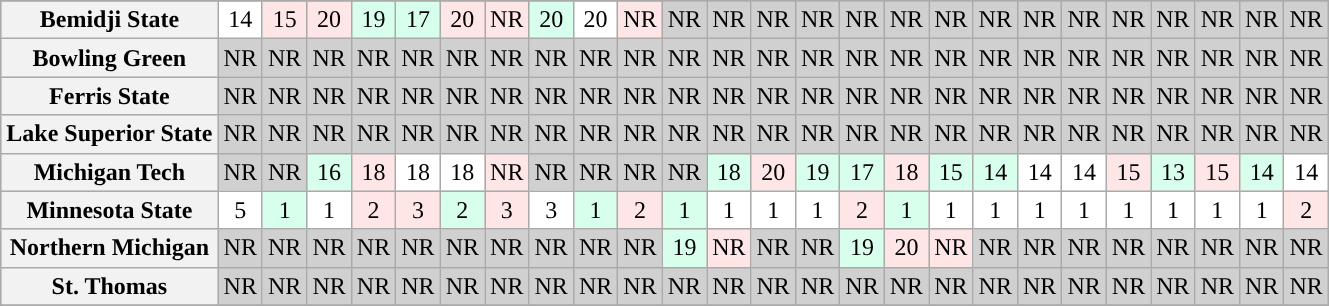<table class="wikitable sortable" style="text-align: center;">
<tr>
</tr>
<tr bgcolor=d0d0d0>
<th>Bemidji State</th>
<td bgcolor=FFFFFF>14</td>
<td bgcolor=FFE6E6>15</td>
<td bgcolor=FFE6E6>20</td>
<td bgcolor=D8FFEB>19</td>
<td bgcolor=D8FFEB>17</td>
<td bgcolor=FFE6E6>20</td>
<td bgcolor=FFE6E6>NR</td>
<td bgcolor=D8FFEB>20</td>
<td bgcolor=FFFFFF>20</td>
<td bgcolor=FFE6E6>NR</td>
<td>NR</td>
<td>NR</td>
<td>NR</td>
<td>NR</td>
<td>NR</td>
<td>NR</td>
<td>NR</td>
<td>NR</td>
<td>NR</td>
<td>NR</td>
<td>NR</td>
<td>NR</td>
<td>NR</td>
<td>NR</td>
<td>NR</td>
</tr>
<tr bgcolor=d0d0d0>
<th>Bowling Green</th>
<td>NR</td>
<td>NR</td>
<td>NR</td>
<td>NR</td>
<td>NR</td>
<td>NR</td>
<td>NR</td>
<td>NR</td>
<td>NR</td>
<td>NR</td>
<td>NR</td>
<td>NR</td>
<td>NR</td>
<td>NR</td>
<td>NR</td>
<td>NR</td>
<td>NR</td>
<td>NR</td>
<td>NR</td>
<td>NR</td>
<td>NR</td>
<td>NR</td>
<td>NR</td>
<td>NR</td>
<td>NR</td>
</tr>
<tr bgcolor=d0d0d0>
<th>Ferris State</th>
<td>NR</td>
<td>NR</td>
<td>NR</td>
<td>NR</td>
<td>NR</td>
<td>NR</td>
<td>NR</td>
<td>NR</td>
<td>NR</td>
<td>NR</td>
<td>NR</td>
<td>NR</td>
<td>NR</td>
<td>NR</td>
<td>NR</td>
<td>NR</td>
<td>NR</td>
<td>NR</td>
<td>NR</td>
<td>NR</td>
<td>NR</td>
<td>NR</td>
<td>NR</td>
<td>NR</td>
<td>NR</td>
</tr>
<tr bgcolor=d0d0d0>
<th>Lake Superior State</th>
<td>NR</td>
<td>NR</td>
<td>NR</td>
<td>NR</td>
<td>NR</td>
<td>NR</td>
<td>NR</td>
<td>NR</td>
<td>NR</td>
<td>NR</td>
<td>NR</td>
<td>NR</td>
<td>NR</td>
<td>NR</td>
<td>NR</td>
<td>NR</td>
<td>NR</td>
<td>NR</td>
<td>NR</td>
<td>NR</td>
<td>NR</td>
<td>NR</td>
<td>NR</td>
<td>NR</td>
<td>NR</td>
</tr>
<tr bgcolor=d0d0d0>
<th>Michigan Tech</th>
<td>NR</td>
<td>NR</td>
<td bgcolor=D8FFEB>16</td>
<td bgcolor=FFE6E6>18</td>
<td bgcolor=FFFFFF>18</td>
<td bgcolor=FFFFFF>18</td>
<td bgcolor=FFE6E6>NR</td>
<td>NR</td>
<td>NR</td>
<td>NR</td>
<td>NR</td>
<td bgcolor=D8FFEB>18</td>
<td bgcolor=FFE6E6>20</td>
<td bgcolor=D8FFEB>19</td>
<td bgcolor=D8FFEB>17</td>
<td bgcolor=FFE6E6>18</td>
<td bgcolor=D8FFEB>15</td>
<td bgcolor=D8FFEB>14</td>
<td bgcolor=FFFFFF>14</td>
<td bgcolor=FFFFFF>14</td>
<td bgcolor=FFE6E6>15</td>
<td bgcolor=D8FFEB>13</td>
<td bgcolor=FFE6E6>15</td>
<td bgcolor=D8FFEB>14</td>
<td bgcolor=FFFFFF>14</td>
</tr>
<tr bgcolor=d0d0d0>
<th>Minnesota State</th>
<td bgcolor=FFFFFF>5</td>
<td bgcolor=D8FFEB>1</td>
<td bgcolor=FFFFFF>1</td>
<td bgcolor=FFE6E6>2</td>
<td bgcolor=FFE6E6>3</td>
<td bgcolor=D8FFEB>2</td>
<td bgcolor=FFE6E6>3</td>
<td bgcolor=FFFFFF>3</td>
<td bgcolor=D8FFEB>1</td>
<td bgcolor=FFE6E6>2</td>
<td bgcolor=D8FFEB>1</td>
<td bgcolor=FFFFFF>1</td>
<td bgcolor=FFFFFF>1</td>
<td bgcolor=FFFFFF>1</td>
<td bgcolor=FFE6E6>2</td>
<td bgcolor=D8FFEB>1</td>
<td bgcolor=FFFFFF>1</td>
<td bgcolor=FFFFFF>1</td>
<td bgcolor=FFFFFF>1</td>
<td bgcolor=FFFFFF>1</td>
<td bgcolor=FFFFFF>1</td>
<td bgcolor=FFFFFF>1</td>
<td bgcolor=FFFFFF>1</td>
<td bgcolor=FFFFFF>1</td>
<td bgcolor=FFE6E6>2</td>
</tr>
<tr bgcolor=d0d0d0>
<th>Northern Michigan</th>
<td>NR</td>
<td>NR</td>
<td>NR</td>
<td>NR</td>
<td>NR</td>
<td>NR</td>
<td>NR</td>
<td>NR</td>
<td>NR</td>
<td>NR</td>
<td bgcolor=D8FFEB>19</td>
<td bgcolor=FFE6E6>NR</td>
<td>NR</td>
<td>NR</td>
<td bgcolor=D8FFEB>19</td>
<td bgcolor=FFE6E6>20</td>
<td bgcolor=FFE6E6>NR</td>
<td>NR</td>
<td>NR</td>
<td>NR</td>
<td>NR</td>
<td>NR</td>
<td>NR</td>
<td>NR</td>
<td>NR</td>
</tr>
<tr bgcolor=d0d0d0>
<th>St. Thomas</th>
<td>NR</td>
<td>NR</td>
<td>NR</td>
<td>NR</td>
<td>NR</td>
<td>NR</td>
<td>NR</td>
<td>NR</td>
<td>NR</td>
<td>NR</td>
<td>NR</td>
<td>NR</td>
<td>NR</td>
<td>NR</td>
<td>NR</td>
<td>NR</td>
<td>NR</td>
<td>NR</td>
<td>NR</td>
<td>NR</td>
<td>NR</td>
<td>NR</td>
<td>NR</td>
<td>NR</td>
<td>NR</td>
</tr>
<tr>
</tr>
</table>
